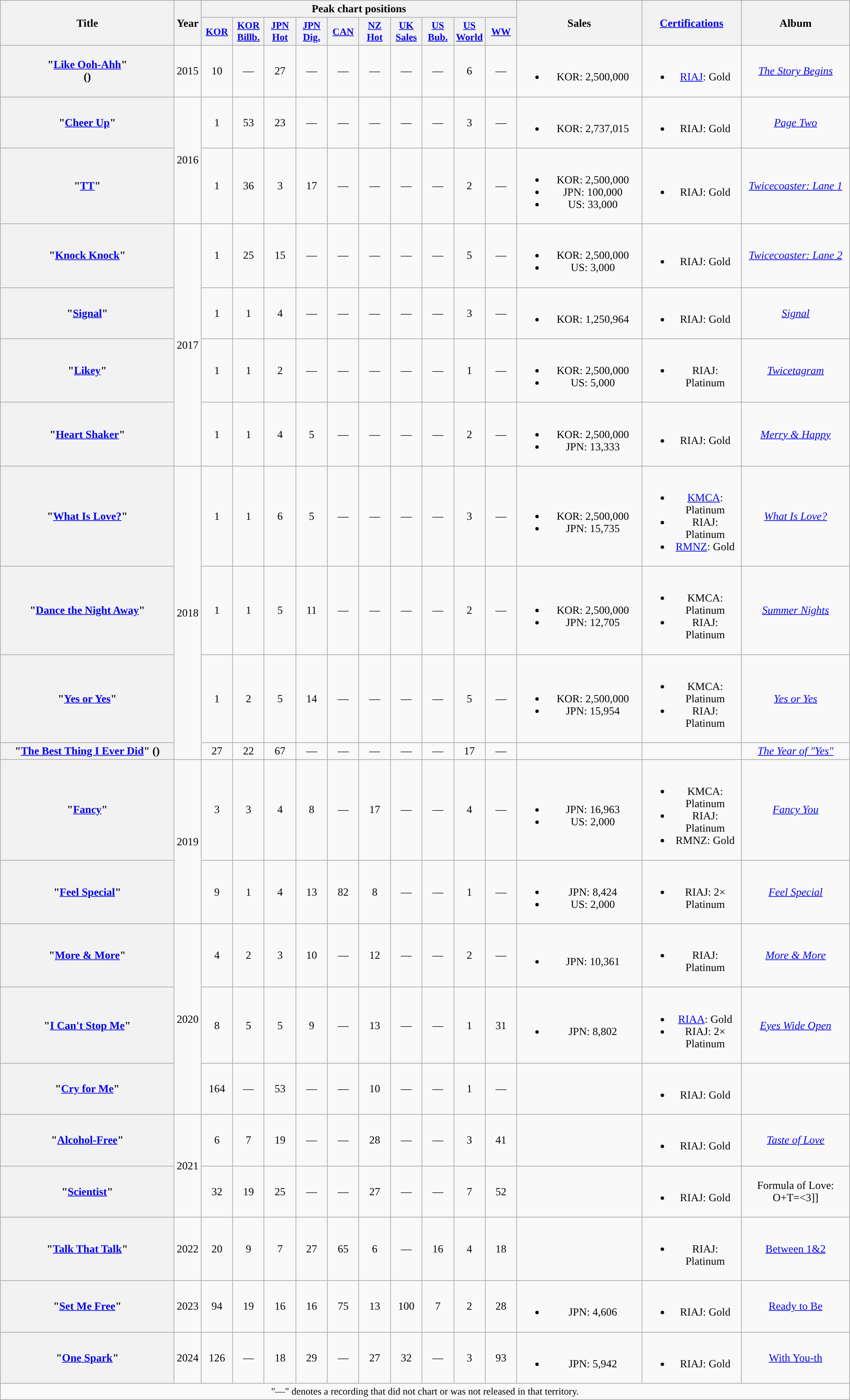<table class="wikitable plainrowheaders" style="text-align:center">
<tr>
<th scope="col" rowspan=2 style="width:15.5em">Title</th>
<th scope="col" rowspan=2 style="width:1em">Year</th>
<th scope="col" colspan=10>Peak chart positions</th>
<th scope="col" rowspan=2 style="width:11em">Sales</th>
<th scope="col" rowspan=2><a href='#'>Certifications</a></th>
<th scope="col" rowspan=2>Album</th>
</tr>
<tr>
<th scope="col" style="width:2.75em;font-size:90%"><a href='#'>KOR</a><br></th>
<th scope="col" style="width:2.75em;font-size:90%"><a href='#'>KOR<br>Billb.</a><br></th>
<th scope="col" style="width:2.75em;font-size:90%"><a href='#'>JPN<br>Hot</a><br></th>
<th scope="col" style="width:2.75em;font-size:90%"><a href='#'>JPN Dig.</a><br></th>
<th scope="col" style="width:2.75em; font-size:90%"><a href='#'>CAN</a><br></th>
<th scope="col" style="width:2.75em;font-size:90%"><a href='#'>NZ<br>Hot</a><br></th>
<th scope="col" style="width:2.75em;font-size:90%"><a href='#'>UK Sales</a><br></th>
<th scope="col" style="width:2.75em;font-size:90%"><a href='#'>US Bub.</a><br></th>
<th scope="col" style="width:2.75em;font-size:90%"><a href='#'>US<br>World</a><br></th>
<th scope="col" style="width:2.75em;font-size:90%"><a href='#'>WW</a><br></th>
</tr>
<tr>
<th scope=row>"<a href='#'>Like Ooh-Ahh</a>"<br>()</th>
<td>2015</td>
<td>10</td>
<td>—</td>
<td>27</td>
<td>—</td>
<td>—</td>
<td>—</td>
<td>—</td>
<td>—</td>
<td>6</td>
<td>—</td>
<td><br><ul><li>KOR: 2,500,000</li></ul></td>
<td><br><ul><li><a href='#'>RIAJ</a>: Gold</li></ul></td>
<td><em><a href='#'>The Story Begins</a></em></td>
</tr>
<tr>
<th scope=row>"<a href='#'>Cheer Up</a>"</th>
<td rowspan=2>2016</td>
<td>1</td>
<td>53</td>
<td>23</td>
<td>—</td>
<td>—</td>
<td>—</td>
<td>—</td>
<td>—</td>
<td>3</td>
<td>—</td>
<td><br><ul><li>KOR: 2,737,015</li></ul></td>
<td><br><ul><li>RIAJ: Gold</li></ul></td>
<td><em><a href='#'>Page Two</a></em></td>
</tr>
<tr>
<th scope=row>"<a href='#'>TT</a>"</th>
<td>1</td>
<td>36</td>
<td>3</td>
<td>17</td>
<td>—</td>
<td>—</td>
<td>—</td>
<td>—</td>
<td>2</td>
<td>—</td>
<td><br><ul><li>KOR: 2,500,000</li><li>JPN: 100,000</li><li>US: 33,000</li></ul></td>
<td><br><ul><li>RIAJ: Gold</li></ul></td>
<td><em><a href='#'>Twicecoaster: Lane 1</a></em></td>
</tr>
<tr>
<th scope=row>"<a href='#'>Knock Knock</a>"</th>
<td rowspan=4>2017</td>
<td>1</td>
<td>25</td>
<td>15</td>
<td>—</td>
<td>—</td>
<td>—</td>
<td>—</td>
<td>—</td>
<td>5</td>
<td>—</td>
<td><br><ul><li>KOR: 2,500,000</li><li>US: 3,000</li></ul></td>
<td><br><ul><li>RIAJ: Gold</li></ul></td>
<td><em><a href='#'>Twicecoaster: Lane 2</a></em></td>
</tr>
<tr>
<th scope=row>"<a href='#'>Signal</a>"</th>
<td>1</td>
<td>1</td>
<td>4</td>
<td>—</td>
<td>—</td>
<td>—</td>
<td>—</td>
<td>—</td>
<td>3</td>
<td>—</td>
<td><br><ul><li>KOR: 1,250,964</li></ul></td>
<td><br><ul><li>RIAJ: Gold</li></ul></td>
<td><em><a href='#'>Signal</a></em></td>
</tr>
<tr>
<th scope=row>"<a href='#'>Likey</a>"</th>
<td>1</td>
<td>1</td>
<td>2</td>
<td>—</td>
<td>—</td>
<td>—</td>
<td>—</td>
<td>—</td>
<td>1</td>
<td>—</td>
<td><br><ul><li>KOR: 2,500,000</li><li>US: 5,000</li></ul></td>
<td><br><ul><li>RIAJ: Platinum</li></ul></td>
<td><em><a href='#'>Twicetagram</a></em></td>
</tr>
<tr>
<th scope=row>"<a href='#'>Heart Shaker</a>"</th>
<td>1</td>
<td>1</td>
<td>4</td>
<td>5</td>
<td>—</td>
<td>—</td>
<td>—</td>
<td>—</td>
<td>2</td>
<td>—</td>
<td><br><ul><li>KOR: 2,500,000</li><li>JPN: 13,333</li></ul></td>
<td><br><ul><li>RIAJ: Gold</li></ul></td>
<td><em><a href='#'>Merry & Happy</a></em></td>
</tr>
<tr>
<th scope=row>"<a href='#'>What Is Love?</a>"</th>
<td rowspan=4>2018</td>
<td>1</td>
<td>1</td>
<td>6</td>
<td>5</td>
<td>—</td>
<td>—</td>
<td>—</td>
<td>—</td>
<td>3</td>
<td>—</td>
<td><br><ul><li>KOR: 2,500,000</li><li>JPN: 15,735</li></ul></td>
<td><br><ul><li><a href='#'>KMCA</a>: Platinum</li><li>RIAJ: Platinum</li><li><a href='#'>RMNZ</a>: Gold</li></ul></td>
<td><em><a href='#'>What Is Love?</a></em></td>
</tr>
<tr>
<th scope=row>"<a href='#'>Dance the Night Away</a>"</th>
<td>1</td>
<td>1</td>
<td>5</td>
<td>11</td>
<td>—</td>
<td>—</td>
<td>—</td>
<td>—</td>
<td>2</td>
<td>—</td>
<td><br><ul><li>KOR: 2,500,000</li><li>JPN: 12,705</li></ul></td>
<td><br><ul><li>KMCA: Platinum</li><li>RIAJ: Platinum</li></ul></td>
<td><em><a href='#'>Summer Nights</a></em></td>
</tr>
<tr>
<th scope=row>"<a href='#'>Yes or Yes</a>"</th>
<td>1</td>
<td>2</td>
<td>5</td>
<td>14</td>
<td>—</td>
<td>—</td>
<td>—</td>
<td>—</td>
<td>5</td>
<td>—</td>
<td><br><ul><li>KOR: 2,500,000</li><li>JPN: 15,954</li></ul></td>
<td><br><ul><li>KMCA: Platinum</li><li>RIAJ: Platinum</li></ul></td>
<td><em><a href='#'>Yes or Yes</a></em></td>
</tr>
<tr>
<th scope=row>"<a href='#'>The Best Thing I Ever Did</a>" ()</th>
<td>27</td>
<td>22</td>
<td>67</td>
<td>—</td>
<td>—</td>
<td>—</td>
<td>—</td>
<td>—</td>
<td>17</td>
<td>—</td>
<td></td>
<td></td>
<td><em><a href='#'>The Year of "Yes"</a></em></td>
</tr>
<tr>
<th scope=row>"<a href='#'>Fancy</a>"</th>
<td rowspan=2>2019</td>
<td>3</td>
<td>3</td>
<td>4</td>
<td>8</td>
<td>—</td>
<td>17</td>
<td>—</td>
<td>—</td>
<td>4</td>
<td>—</td>
<td><br><ul><li>JPN: 16,963</li><li>US: 2,000</li></ul></td>
<td><br><ul><li>KMCA: Platinum</li><li>RIAJ: Platinum</li><li>RMNZ: Gold</li></ul></td>
<td><em><a href='#'>Fancy You</a></em></td>
</tr>
<tr>
<th scope=row>"<a href='#'>Feel Special</a>"</th>
<td>9</td>
<td>1</td>
<td>4</td>
<td>13</td>
<td>82</td>
<td>8</td>
<td>—</td>
<td>—</td>
<td>1</td>
<td>—</td>
<td><br><ul><li>JPN: 8,424</li><li>US: 2,000</li></ul></td>
<td><br><ul><li>RIAJ: 2× Platinum</li></ul></td>
<td><em><a href='#'>Feel Special</a></em></td>
</tr>
<tr>
<th scope=row>"<a href='#'>More & More</a>"</th>
<td rowspan=3>2020</td>
<td>4</td>
<td>2</td>
<td>3</td>
<td>10</td>
<td>—</td>
<td>12</td>
<td>—</td>
<td>—</td>
<td>2</td>
<td>—</td>
<td><br><ul><li>JPN: 10,361</li></ul></td>
<td><br><ul><li>RIAJ: Platinum</li></ul></td>
<td><em><a href='#'>More & More</a></em></td>
</tr>
<tr>
<th scope=row>"<a href='#'>I Can't Stop Me</a>"</th>
<td>8</td>
<td>5</td>
<td>5</td>
<td>9</td>
<td>—</td>
<td>13</td>
<td>—</td>
<td>—</td>
<td>1</td>
<td>31</td>
<td><br><ul><li>JPN: 8,802</li></ul></td>
<td><br><ul><li><a href='#'>RIAA</a>: Gold</li><li>RIAJ: 2× Platinum</li></ul></td>
<td><em><a href='#'>Eyes Wide Open</a></em></td>
</tr>
<tr>
<th scope=row>"<a href='#'>Cry for Me</a>"</th>
<td>164</td>
<td>—</td>
<td>53</td>
<td>—</td>
<td>—</td>
<td>10</td>
<td>—</td>
<td>—</td>
<td>1</td>
<td>—</td>
<td></td>
<td><br><ul><li>RIAJ: Gold</li></ul></td>
<td></td>
</tr>
<tr>
<th scope=row>"<a href='#'>Alcohol-Free</a>"</th>
<td rowspan=2>2021</td>
<td>6</td>
<td>7</td>
<td>19</td>
<td>—</td>
<td>—</td>
<td>28</td>
<td>—</td>
<td>—</td>
<td>3</td>
<td>41</td>
<td></td>
<td><br><ul><li>RIAJ: Gold</li></ul></td>
<td><em><a href='#'>Taste of Love</a></em></td>
</tr>
<tr>
<th scope=row>"<a href='#'>Scientist</a>"</th>
<td>32</td>
<td>19</td>
<td>25</td>
<td>—</td>
<td>—</td>
<td>27</td>
<td>—</td>
<td>—</td>
<td>7</td>
<td>52</td>
<td></td>
<td><br><ul><li>RIAJ: Gold</li></ul></td>
<td>Formula of Love: O+T=<3]]<em></td>
</tr>
<tr>
<th scope=row>"<a href='#'>Talk That Talk</a>"</th>
<td>2022</td>
<td>20</td>
<td>9</td>
<td>7</td>
<td>27</td>
<td>65</td>
<td>6</td>
<td>—</td>
<td>16</td>
<td>4</td>
<td>18</td>
<td></td>
<td><br><ul><li>RIAJ: Platinum</li></ul></td>
<td></em><a href='#'>Between 1&2</a><em></td>
</tr>
<tr>
<th scope=row>"<a href='#'>Set Me Free</a>"</th>
<td>2023</td>
<td>94</td>
<td>19</td>
<td>16</td>
<td>16</td>
<td>75</td>
<td>13</td>
<td>100</td>
<td>7</td>
<td>2</td>
<td>28</td>
<td><br><ul><li>JPN: 4,606</li></ul></td>
<td><br><ul><li>RIAJ: Gold</li></ul></td>
<td></em><a href='#'>Ready to Be</a><em></td>
</tr>
<tr>
<th scope=row>"<a href='#'>One Spark</a>"</th>
<td>2024</td>
<td>126</td>
<td>—</td>
<td>18</td>
<td>29</td>
<td>—</td>
<td>27</td>
<td>32</td>
<td>—</td>
<td>3</td>
<td>93</td>
<td><br><ul><li>JPN: 5,942</li></ul></td>
<td><br><ul><li>RIAJ: Gold</li></ul></td>
<td></em><a href='#'>With You-th</a><em></td>
</tr>
<tr>
<td colspan=15 style="font-size:90%">"—" denotes a recording that did not chart or was not released in that territory.</td>
</tr>
</table>
